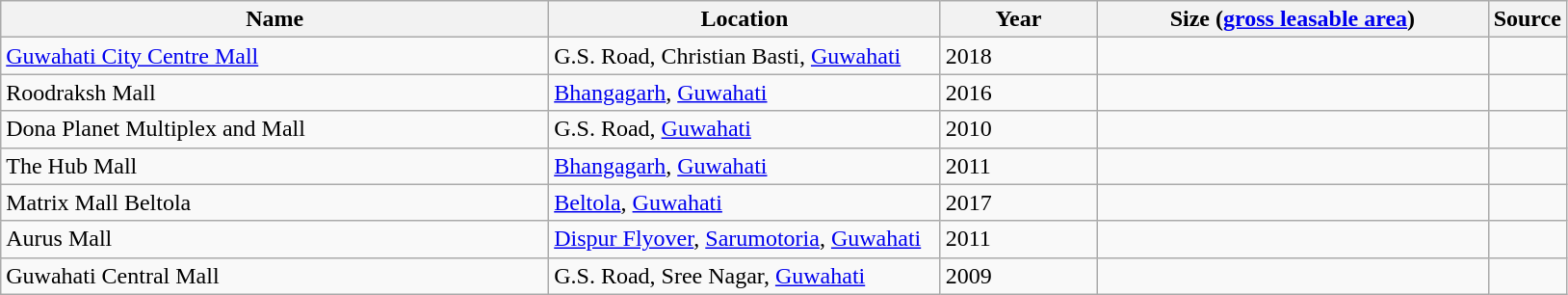<table class="wikitable sortable">
<tr>
<th style="width:35%;">Name</th>
<th style="width:25%;">Location</th>
<th style="width:10%;">Year</th>
<th style="width:25%;">Size (<a href='#'>gross leasable area</a>)</th>
<th style="width:5%;">Source</th>
</tr>
<tr>
<td><a href='#'>Guwahati City Centre Mall</a></td>
<td>G.S. Road, Christian Basti, <a href='#'>Guwahati</a></td>
<td>2018</td>
<td></td>
<td></td>
</tr>
<tr>
<td>Roodraksh Mall</td>
<td><a href='#'>Bhangagarh</a>, <a href='#'>Guwahati</a></td>
<td>2016</td>
<td></td>
<td></td>
</tr>
<tr>
<td>Dona Planet Multiplex and Mall</td>
<td>G.S. Road, <a href='#'>Guwahati</a></td>
<td>2010</td>
<td></td>
<td></td>
</tr>
<tr>
<td>The Hub Mall</td>
<td><a href='#'>Bhangagarh</a>, <a href='#'>Guwahati</a></td>
<td>2011</td>
<td></td>
<td></td>
</tr>
<tr>
<td>Matrix Mall Beltola</td>
<td><a href='#'>Beltola</a>, <a href='#'>Guwahati</a></td>
<td>2017</td>
<td></td>
<td></td>
</tr>
<tr>
<td>Aurus Mall</td>
<td><a href='#'>Dispur Flyover</a>, <a href='#'>Sarumotoria</a>, <a href='#'>Guwahati</a></td>
<td>2011</td>
<td></td>
<td></td>
</tr>
<tr>
<td>Guwahati Central Mall</td>
<td>G.S. Road, Sree Nagar, <a href='#'>Guwahati</a></td>
<td>2009</td>
<td></td>
<td></td>
</tr>
</table>
